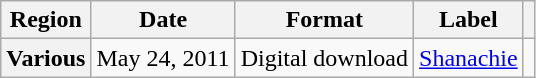<table class="wikitable plainrowheaders">
<tr>
<th scope="col">Region</th>
<th scope="col">Date</th>
<th scope="col">Format</th>
<th scope="col">Label</th>
<th scope="col"></th>
</tr>
<tr>
<th scope="row">Various</th>
<td>May 24, 2011</td>
<td>Digital download</td>
<td><a href='#'>Shanachie</a></td>
<td style="text-align:center;"></td>
</tr>
</table>
